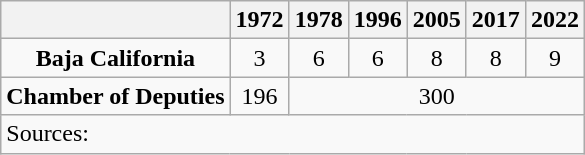<table class="wikitable" style="text-align: center">
<tr>
<th></th>
<th>1972</th>
<th>1978</th>
<th>1996</th>
<th>2005</th>
<th>2017</th>
<th>2022</th>
</tr>
<tr>
<td><strong>Baja California</strong></td>
<td>3</td>
<td>6</td>
<td>6</td>
<td>8</td>
<td>8</td>
<td>9</td>
</tr>
<tr>
<td><strong>Chamber of Deputies</strong></td>
<td>196</td>
<td colspan=5>300</td>
</tr>
<tr>
<td colspan=7 style="text-align: left">Sources: </td>
</tr>
</table>
